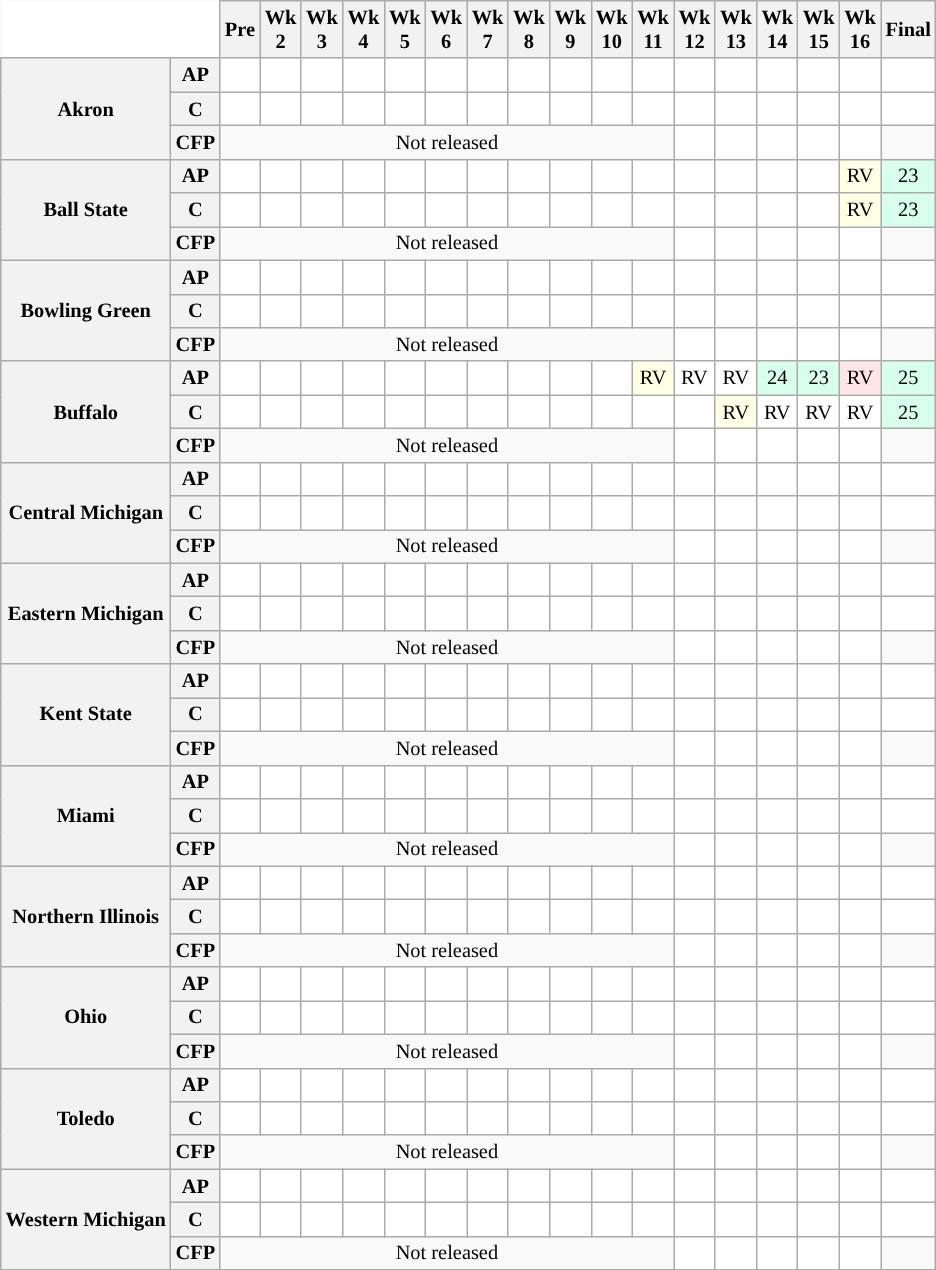<table class="wikitable" style="white-space:nowrap;font-size:85%;">
<tr>
<th colspan=2 style="background:white; border-top-style:hidden; border-left-style:hidden;"> </th>
<th>Pre</th>
<th>Wk<br>2</th>
<th>Wk<br>3</th>
<th>Wk<br>4</th>
<th>Wk<br>5</th>
<th>Wk<br>6</th>
<th>Wk<br>7</th>
<th>Wk<br>8</th>
<th>Wk<br>9</th>
<th>Wk<br>10</th>
<th>Wk<br>11</th>
<th>Wk<br>12</th>
<th>Wk<br>13</th>
<th>Wk<br>14</th>
<th>Wk<br>15</th>
<th>Wk<br>16</th>
<th>Final</th>
</tr>
<tr style="text-align:center;">
<th rowspan="3">Akron</th>
<th>AP</th>
<td style="background:#FFF;"></td>
<td style="background:#FFF;"></td>
<td style="background:#FFF;"></td>
<td style="background:#FFF;"></td>
<td style="background:#FFF;"></td>
<td style="background:#FFF;"></td>
<td style="background:#FFF;"></td>
<td style="background:#FFF;"></td>
<td style="background:#FFF;"></td>
<td style="background:#FFF;"></td>
<td style="background:#FFF;"></td>
<td style="background:#FFF;"></td>
<td style="background:#FFF;"></td>
<td style="background:#FFF;"></td>
<td style="background:#FFF;"></td>
<td style="background:#FFF;"></td>
<td style="background:#FFF;"></td>
</tr>
<tr style="text-align:center;">
<th>C</th>
<td style="background:#FFF;"></td>
<td style="background:#FFF;"></td>
<td style="background:#FFF;"></td>
<td style="background:#FFF;"></td>
<td style="background:#FFF;"></td>
<td style="background:#FFF;"></td>
<td style="background:#FFF;"></td>
<td style="background:#FFF;"></td>
<td style="background:#FFF;"></td>
<td style="background:#FFF;"></td>
<td style="background:#FFF;"></td>
<td style="background:#FFF;"></td>
<td style="background:#FFF;"></td>
<td style="background:#FFF;"></td>
<td style="background:#FFF;"></td>
<td style="background:#FFF;"></td>
<td style="background:#FFF;"></td>
</tr>
<tr style="text-align:center;">
<th>CFP</th>
<td colspan="11" style="text-align:center;">Not released</td>
<td style="background:#FFF;"></td>
<td style="background:#FFF;"></td>
<td style="background:#FFF;"></td>
<td style="background:#FFF;"></td>
<td style="background:#FFF;"></td>
<td style="text-align:center;"></td>
</tr>
<tr style="text-align:center;">
<th rowspan="3" style=>Ball State</th>
<th>AP</th>
<td style="background:#FFF;"></td>
<td style="background:#FFF;"></td>
<td style="background:#FFF;"></td>
<td style="background:#FFF;"></td>
<td style="background:#FFF;"></td>
<td style="background:#FFF;"></td>
<td style="background:#FFF;"></td>
<td style="background:#FFF;"></td>
<td style="background:#FFF;"></td>
<td style="background:#FFF;"></td>
<td style="background:#FFF;"></td>
<td style="background:#FFF;"></td>
<td style="background:#FFF;"></td>
<td style="background:#FFF;"></td>
<td style="background:#FFF;"></td>
<td style="background:#ffffe6;">RV</td>
<td style="background:#d8ffeb;">23</td>
</tr>
<tr style="text-align:center;">
<th>C</th>
<td style="background:#FFF;"></td>
<td style="background:#FFF;"></td>
<td style="background:#FFF;"></td>
<td style="background:#FFF;"></td>
<td style="background:#FFF;"></td>
<td style="background:#FFF;"></td>
<td style="background:#FFF;"></td>
<td style="background:#FFF;"></td>
<td style="background:#FFF;"></td>
<td style="background:#FFF;"></td>
<td style="background:#FFF;"></td>
<td style="background:#FFF;"></td>
<td style="background:#FFF;"></td>
<td style="background:#FFF;"></td>
<td style="background:#FFF;"></td>
<td style="background:#ffffe6;">RV</td>
<td style="background:#d8ffeb;">23</td>
</tr>
<tr style="text-align:center;">
<th>CFP</th>
<td colspan="11" style="text-align:center;">Not released</td>
<td style="background:#FFF;"></td>
<td style="background:#FFF;"></td>
<td style="background:#FFF;"></td>
<td style="background:#FFF;"></td>
<td style="background:#FFF;"></td>
<td style="text-align:center;"></td>
</tr>
<tr style="text-align:center;">
<th rowspan="3" style=>Bowling Green</th>
<th>AP</th>
<td style="background:#FFF;"></td>
<td style="background:#FFF;"></td>
<td style="background:#FFF;"></td>
<td style="background:#FFF;"></td>
<td style="background:#FFF;"></td>
<td style="background:#FFF;"></td>
<td style="background:#FFF;"></td>
<td style="background:#FFF;"></td>
<td style="background:#FFF;"></td>
<td style="background:#FFF;"></td>
<td style="background:#FFF;"></td>
<td style="background:#FFF;"></td>
<td style="background:#FFF;"></td>
<td style="background:#FFF;"></td>
<td style="background:#FFF;"></td>
<td style="background:#FFF;"></td>
<td style="background:#FFF;"></td>
</tr>
<tr style="text-align:center;">
<th>C</th>
<td style="background:#FFF;"></td>
<td style="background:#FFF;"></td>
<td style="background:#FFF;"></td>
<td style="background:#FFF;"></td>
<td style="background:#FFF;"></td>
<td style="background:#FFF;"></td>
<td style="background:#FFF;"></td>
<td style="background:#FFF;"></td>
<td style="background:#FFF;"></td>
<td style="background:#FFF;"></td>
<td style="background:#FFF;"></td>
<td style="background:#FFF;"></td>
<td style="background:#FFF;"></td>
<td style="background:#FFF;"></td>
<td style="background:#FFF;"></td>
<td style="background:#FFF;"></td>
<td style="background:#FFF;"></td>
</tr>
<tr style="text-align:center;">
<th>CFP</th>
<td colspan="11" style="text-align:center;">Not released</td>
<td style="background:#FFF;"></td>
<td style="background:#FFF;"></td>
<td style="background:#FFF;"></td>
<td style="background:#FFF;"></td>
<td style="background:#FFF;"></td>
<td style="text-align:center;"></td>
</tr>
<tr style="text-align:center;">
<th rowspan="3" style=>Buffalo</th>
<th>AP</th>
<td style="background:#FFF;"></td>
<td style="background:#FFF;"></td>
<td style="background:#FFF;"></td>
<td style="background:#FFF;"></td>
<td style="background:#FFF;"></td>
<td style="background:#FFF;"></td>
<td style="background:#FFF;"></td>
<td style="background:#FFF;"></td>
<td style="background:#FFF;"></td>
<td style="background:#FFF;"></td>
<td style="background:#ffffe6;">RV</td>
<td style="background:#FFF;">RV</td>
<td style="background:#FFF;">RV</td>
<td style="background:#d8ffeb;">24</td>
<td style="background:#d8ffeb;">23</td>
<td style="background:#ffe6e6;">RV</td>
<td style="background:#d8ffeb;">25</td>
</tr>
<tr style="text-align:center;">
<th>C</th>
<td style="background:#FFF;"></td>
<td style="background:#FFF;"></td>
<td style="background:#FFF;"></td>
<td style="background:#FFF;"></td>
<td style="background:#FFF;"></td>
<td style="background:#FFF;"></td>
<td style="background:#FFF;"></td>
<td style="background:#FFF;"></td>
<td style="background:#FFF;"></td>
<td style="background:#FFF;"></td>
<td style="background:#FFF;"></td>
<td style="background:#FFF;"></td>
<td style="background:#ffffe6;">RV</td>
<td style="background:#FFF;">RV</td>
<td style="background:#FFF;">RV</td>
<td style="background:#FFF;">RV</td>
<td style="background:#d8ffeb;">25</td>
</tr>
<tr style="text-align:center;">
<th>CFP</th>
<td colspan="11" style="text-align:center;">Not released</td>
<td style="background:#FFF;"></td>
<td style="background:#FFF;"></td>
<td style="background:#FFF;"></td>
<td style="background:#FFF;"></td>
<td style="background:#FFF;"></td>
<td style="text-align:center;"></td>
</tr>
<tr style="text-align:center;">
<th rowspan="3" style=>Central Michigan</th>
<th>AP</th>
<td style="background:#FFF;"></td>
<td style="background:#FFF;"></td>
<td style="background:#FFF;"></td>
<td style="background:#FFF;"></td>
<td style="background:#FFF;"></td>
<td style="background:#FFF;"></td>
<td style="background:#FFF;"></td>
<td style="background:#FFF;"></td>
<td style="background:#FFF;"></td>
<td style="background:#FFF;"></td>
<td style="background:#FFF;"></td>
<td style="background:#FFF;"></td>
<td style="background:#FFF;"></td>
<td style="background:#FFF;"></td>
<td style="background:#FFF;"></td>
<td style="background:#FFF;"></td>
<td style="background:#FFF;"></td>
</tr>
<tr style="text-align:center;">
<th>C</th>
<td style="background:#FFF;"></td>
<td style="background:#FFF;"></td>
<td style="background:#FFF;"></td>
<td style="background:#FFF;"></td>
<td style="background:#FFF;"></td>
<td style="background:#FFF;"></td>
<td style="background:#FFF;"></td>
<td style="background:#FFF;"></td>
<td style="background:#FFF;"></td>
<td style="background:#FFF;"></td>
<td style="background:#FFF;"></td>
<td style="background:#FFF;"></td>
<td style="background:#FFF;"></td>
<td style="background:#FFF;"></td>
<td style="background:#FFF;"></td>
<td style="background:#FFF;"></td>
<td style="background:#FFF;"></td>
</tr>
<tr style="text-align:center;">
<th>CFP</th>
<td colspan="11" style="text-align:center;">Not released</td>
<td style="background:#FFF;"></td>
<td style="background:#FFF;"></td>
<td style="background:#FFF;"></td>
<td style="background:#FFF;"></td>
<td style="background:#FFF;"></td>
<td style="text-align:center;"></td>
</tr>
<tr style="text-align:center;">
<th rowspan="3" style=>Eastern Michigan</th>
<th>AP</th>
<td style="background:#FFF;"></td>
<td style="background:#FFF;"></td>
<td style="background:#FFF;"></td>
<td style="background:#FFF;"></td>
<td style="background:#FFF;"></td>
<td style="background:#FFF;"></td>
<td style="background:#FFF;"></td>
<td style="background:#FFF;"></td>
<td style="background:#FFF;"></td>
<td style="background:#FFF;"></td>
<td style="background:#FFF;"></td>
<td style="background:#FFF;"></td>
<td style="background:#FFF;"></td>
<td style="background:#FFF;"></td>
<td style="background:#FFF;"></td>
<td style="background:#FFF;"></td>
<td style="background:#FFF;"></td>
</tr>
<tr style="text-align:center;">
<th>C</th>
<td style="background:#FFF;"></td>
<td style="background:#FFF;"></td>
<td style="background:#FFF;"></td>
<td style="background:#FFF;"></td>
<td style="background:#FFF;"></td>
<td style="background:#FFF;"></td>
<td style="background:#FFF;"></td>
<td style="background:#FFF;"></td>
<td style="background:#FFF;"></td>
<td style="background:#FFF;"></td>
<td style="background:#FFF;"></td>
<td style="background:#FFF;"></td>
<td style="background:#FFF;"></td>
<td style="background:#FFF;"></td>
<td style="background:#FFF;"></td>
<td style="background:#FFF;"></td>
<td style="background:#FFF;"></td>
</tr>
<tr style="text-align:center;">
<th>CFP</th>
<td colspan="11" style="text-align:center;">Not released</td>
<td style="background:#FFF;"></td>
<td style="background:#FFF;"></td>
<td style="background:#FFF;"></td>
<td style="background:#FFF;"></td>
<td style="background:#FFF;"></td>
<td style="text-align:center;"></td>
</tr>
<tr style="text-align:center;">
<th rowspan="3" style=>Kent State</th>
<th>AP</th>
<td style="background:#FFF;"></td>
<td style="background:#FFF;"></td>
<td style="background:#FFF;"></td>
<td style="background:#FFF;"></td>
<td style="background:#FFF;"></td>
<td style="background:#FFF;"></td>
<td style="background:#FFF;"></td>
<td style="background:#FFF;"></td>
<td style="background:#FFF;"></td>
<td style="background:#FFF;"></td>
<td style="background:#FFF;"></td>
<td style="background:#FFF;"></td>
<td style="background:#FFF;"></td>
<td style="background:#FFF;"></td>
<td style="background:#FFF;"></td>
<td style="background:#FFF;"></td>
<td style="background:#FFF;"></td>
</tr>
<tr style="text-align:center;">
<th>C</th>
<td style="background:#FFF;"></td>
<td style="background:#FFF;"></td>
<td style="background:#FFF;"></td>
<td style="background:#FFF;"></td>
<td style="background:#FFF;"></td>
<td style="background:#FFF;"></td>
<td style="background:#FFF;"></td>
<td style="background:#FFF;"></td>
<td style="background:#FFF;"></td>
<td style="background:#FFF;"></td>
<td style="background:#FFF;"></td>
<td style="background:#FFF;"></td>
<td style="background:#FFF;"></td>
<td style="background:#FFF;"></td>
<td style="background:#FFF;"></td>
<td style="background:#FFF;"></td>
<td style="background:#FFF;"></td>
</tr>
<tr style="text-align:center;">
<th>CFP</th>
<td colspan="11" style="text-align:center;">Not released</td>
<td style="background:#FFF;"></td>
<td style="background:#FFF;"></td>
<td style="background:#FFF;"></td>
<td style="background:#FFF;"></td>
<td style="background:#FFF;"></td>
<td style="text-align:center;"></td>
</tr>
<tr style="text-align:center;">
<th rowspan="3" style=>Miami</th>
<th>AP</th>
<td style="background:#FFF;"></td>
<td style="background:#FFF;"></td>
<td style="background:#FFF;"></td>
<td style="background:#FFF;"></td>
<td style="background:#FFF;"></td>
<td style="background:#FFF;"></td>
<td style="background:#FFF;"></td>
<td style="background:#FFF;"></td>
<td style="background:#FFF;"></td>
<td style="background:#FFF;"></td>
<td style="background:#FFF;"></td>
<td style="background:#FFF;"></td>
<td style="background:#FFF;"></td>
<td style="background:#FFF;"></td>
<td style="background:#FFF;"></td>
<td style="background:#FFF;"></td>
<td style="background:#FFF;"></td>
</tr>
<tr style="text-align:center;">
<th>C</th>
<td style="background:#FFF;"></td>
<td style="background:#FFF;"></td>
<td style="background:#FFF;"></td>
<td style="background:#FFF;"></td>
<td style="background:#FFF;"></td>
<td style="background:#FFF;"></td>
<td style="background:#FFF;"></td>
<td style="background:#FFF;"></td>
<td style="background:#FFF;"></td>
<td style="background:#FFF;"></td>
<td style="background:#FFF;"></td>
<td style="background:#FFF;"></td>
<td style="background:#FFF;"></td>
<td style="background:#FFF;"></td>
<td style="background:#FFF;"></td>
<td style="background:#FFF;"></td>
<td style="background:#FFF;"></td>
</tr>
<tr style="text-align:center;">
<th>CFP</th>
<td colspan="11" style="text-align:center;">Not released</td>
<td style="background:#FFF;"></td>
<td style="background:#FFF;"></td>
<td style="background:#FFF;"></td>
<td style="background:#FFF;"></td>
<td style="background:#FFF;"></td>
<td style="text-align:center;"></td>
</tr>
<tr style="text-align:center;">
<th rowspan="3" style=>Northern Illinois</th>
<th>AP</th>
<td style="background:#FFF;"></td>
<td style="background:#FFF;"></td>
<td style="background:#FFF;"></td>
<td style="background:#FFF;"></td>
<td style="background:#FFF;"></td>
<td style="background:#FFF;"></td>
<td style="background:#FFF;"></td>
<td style="background:#FFF;"></td>
<td style="background:#FFF;"></td>
<td style="background:#FFF;"></td>
<td style="background:#FFF;"></td>
<td style="background:#FFF;"></td>
<td style="background:#FFF;"></td>
<td style="background:#FFF;"></td>
<td style="background:#FFF;"></td>
<td style="background:#FFF;"></td>
<td style="background:#FFF;"></td>
</tr>
<tr style="text-align:center;">
<th>C</th>
<td style="background:#FFF;"></td>
<td style="background:#FFF;"></td>
<td style="background:#FFF;"></td>
<td style="background:#FFF;"></td>
<td style="background:#FFF;"></td>
<td style="background:#FFF;"></td>
<td style="background:#FFF;"></td>
<td style="background:#FFF;"></td>
<td style="background:#FFF;"></td>
<td style="background:#FFF;"></td>
<td style="background:#FFF;"></td>
<td style="background:#FFF;"></td>
<td style="background:#FFF;"></td>
<td style="background:#FFF;"></td>
<td style="background:#FFF;"></td>
<td style="background:#FFF;"></td>
<td style="background:#FFF;"></td>
</tr>
<tr style="text-align:center;">
<th>CFP</th>
<td colspan="11" style="text-align:center;">Not released</td>
<td style="background:#FFF;"></td>
<td style="background:#FFF;"></td>
<td style="background:#FFF;"></td>
<td style="background:#FFF;"></td>
<td style="background:#FFF;"></td>
<td style="text-align:center;"></td>
</tr>
<tr style="text-align:center;">
<th rowspan="3" style=>Ohio</th>
<th>AP</th>
<td style="background:#FFF;"></td>
<td style="background:#FFF;"></td>
<td style="background:#FFF;"></td>
<td style="background:#FFF;"></td>
<td style="background:#FFF;"></td>
<td style="background:#FFF;"></td>
<td style="background:#FFF;"></td>
<td style="background:#FFF;"></td>
<td style="background:#FFF;"></td>
<td style="background:#FFF;"></td>
<td style="background:#FFF;"></td>
<td style="background:#FFF;"></td>
<td style="background:#FFF;"></td>
<td style="background:#FFF;"></td>
<td style="background:#FFF;"></td>
<td style="background:#FFF;"></td>
<td style="background:#FFF;"></td>
</tr>
<tr style="text-align:center;">
<th>C</th>
<td style="background:#FFF;"></td>
<td style="background:#FFF;"></td>
<td style="background:#FFF;"></td>
<td style="background:#FFF;"></td>
<td style="background:#FFF;"></td>
<td style="background:#FFF;"></td>
<td style="background:#FFF;"></td>
<td style="background:#FFF;"></td>
<td style="background:#FFF;"></td>
<td style="background:#FFF;"></td>
<td style="background:#FFF;"></td>
<td style="background:#FFF;"></td>
<td style="background:#FFF;"></td>
<td style="background:#FFF;"></td>
<td style="background:#FFF;"></td>
<td style="background:#FFF;"></td>
<td style="background:#FFF;"></td>
</tr>
<tr style="text-align:center;">
<th>CFP</th>
<td colspan="11" style="text-align:center;">Not released</td>
<td style="background:#FFF;"></td>
<td style="background:#FFF;"></td>
<td style="background:#FFF;"></td>
<td style="background:#FFF;"></td>
<td style="background:#FFF;"></td>
<td style="text-align:center;"></td>
</tr>
<tr style="text-align:center;">
<th rowspan="3" style=>Toledo</th>
<th>AP</th>
<td style="background:#FFF;"></td>
<td style="background:#FFF;"></td>
<td style="background:#FFF;"></td>
<td style="background:#FFF;"></td>
<td style="background:#FFF;"></td>
<td style="background:#FFF;"></td>
<td style="background:#FFF;"></td>
<td style="background:#FFF;"></td>
<td style="background:#FFF;"></td>
<td style="background:#FFF;"></td>
<td style="background:#FFF;"></td>
<td style="background:#FFF;"></td>
<td style="background:#FFF;"></td>
<td style="background:#FFF;"></td>
<td style="background:#FFF;"></td>
<td style="background:#FFF;"></td>
<td style="background:#FFF;"></td>
</tr>
<tr style="text-align:center;">
<th>C</th>
<td style="background:#FFF;"></td>
<td style="background:#FFF;"></td>
<td style="background:#FFF;"></td>
<td style="background:#FFF;"></td>
<td style="background:#FFF;"></td>
<td style="background:#FFF;"></td>
<td style="background:#FFF;"></td>
<td style="background:#FFF;"></td>
<td style="background:#FFF;"></td>
<td style="background:#FFF;"></td>
<td style="background:#FFF;"></td>
<td style="background:#FFF;"></td>
<td style="background:#FFF;"></td>
<td style="background:#FFF;"></td>
<td style="background:#FFF;"></td>
<td style="background:#FFF;"></td>
<td style="background:#FFF;"></td>
</tr>
<tr style="text-align:center;">
<th>CFP</th>
<td colspan="11" style="text-align:center;">Not released</td>
<td style="background:#FFF;"></td>
<td style="background:#FFF;"></td>
<td style="background:#FFF;"></td>
<td style="background:#FFF;"></td>
<td style="background:#FFF;"></td>
<td style="text-align:center;"></td>
</tr>
<tr style="text-align:center;">
<th rowspan="3" style=>Western Michigan</th>
<th>AP</th>
<td style="background:#FFF;"></td>
<td style="background:#FFF;"></td>
<td style="background:#FFF;"></td>
<td style="background:#FFF;"></td>
<td style="background:#FFF;"></td>
<td style="background:#FFF;"></td>
<td style="background:#FFF;"></td>
<td style="background:#FFF;"></td>
<td style="background:#FFF;"></td>
<td style="background:#FFF;"></td>
<td style="background:#FFF;"></td>
<td style="background:#FFF;"></td>
<td style="background:#FFF;"></td>
<td style="background:#FFF;"></td>
<td style="background:#FFF;"></td>
<td style="background:#FFF;"></td>
<td style="background:#FFF;"></td>
</tr>
<tr style="text-align:center;">
<th>C</th>
<td style="background:#FFF;"></td>
<td style="background:#FFF;"></td>
<td style="background:#FFF;"></td>
<td style="background:#FFF;"></td>
<td style="background:#FFF;"></td>
<td style="background:#FFF;"></td>
<td style="background:#FFF;"></td>
<td style="background:#FFF;"></td>
<td style="background:#FFF;"></td>
<td style="background:#FFF;"></td>
<td style="background:#FFF;"></td>
<td style="background:#FFF;"></td>
<td style="background:#FFF;"></td>
<td style="background:#FFF;"></td>
<td style="background:#FFF;"></td>
<td style="background:#FFF;"></td>
<td style="background:#FFF;"></td>
</tr>
<tr style="text-align:center;">
<th>CFP</th>
<td colspan="11" style="text-align:center;">Not released</td>
<td style="background:#FFF;"></td>
<td style="background:#FFF;"></td>
<td style="background:#FFF;"></td>
<td style="background:#FFF;"></td>
<td style="background:#FFF;"></td>
<td style="text-align:center;"></td>
</tr>
<tr>
</tr>
</table>
